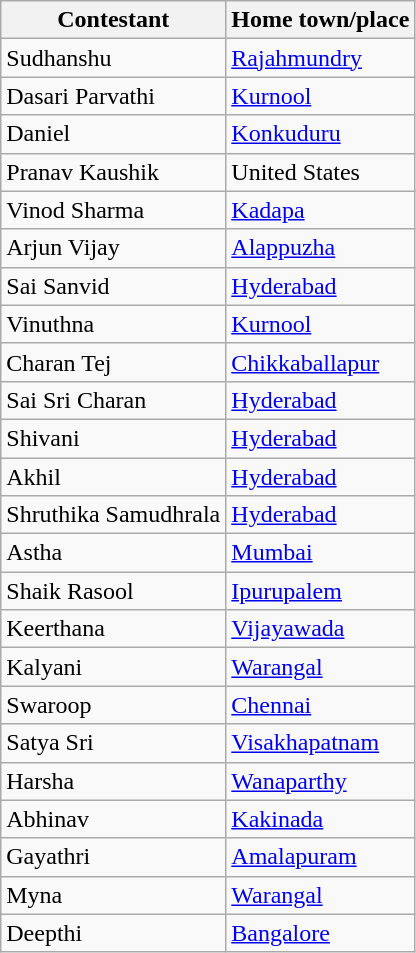<table class="wikitable">
<tr>
<th>Contestant</th>
<th>Home town/place</th>
</tr>
<tr>
<td>Sudhanshu</td>
<td><a href='#'>Rajahmundry</a></td>
</tr>
<tr>
<td>Dasari Parvathi</td>
<td><a href='#'>Kurnool</a></td>
</tr>
<tr>
<td>Daniel</td>
<td><a href='#'>Konkuduru</a></td>
</tr>
<tr>
<td>Pranav Kaushik</td>
<td>United States</td>
</tr>
<tr>
<td>Vinod Sharma</td>
<td><a href='#'>Kadapa</a></td>
</tr>
<tr>
<td>Arjun Vijay</td>
<td><a href='#'>Alappuzha</a></td>
</tr>
<tr>
<td>Sai Sanvid</td>
<td><a href='#'>Hyderabad</a></td>
</tr>
<tr>
<td>Vinuthna</td>
<td><a href='#'>Kurnool</a></td>
</tr>
<tr>
<td>Charan Tej</td>
<td><a href='#'>Chikkaballapur</a></td>
</tr>
<tr>
<td>Sai Sri Charan</td>
<td><a href='#'>Hyderabad</a></td>
</tr>
<tr>
<td>Shivani</td>
<td><a href='#'>Hyderabad</a></td>
</tr>
<tr>
<td>Akhil</td>
<td><a href='#'>Hyderabad</a></td>
</tr>
<tr>
<td>Shruthika Samudhrala</td>
<td><a href='#'>Hyderabad</a></td>
</tr>
<tr>
<td>Astha</td>
<td><a href='#'>Mumbai</a></td>
</tr>
<tr>
<td>Shaik Rasool</td>
<td><a href='#'>Ipurupalem</a></td>
</tr>
<tr>
<td>Keerthana</td>
<td><a href='#'>Vijayawada</a></td>
</tr>
<tr>
<td>Kalyani</td>
<td><a href='#'>Warangal</a></td>
</tr>
<tr>
<td>Swaroop</td>
<td><a href='#'>Chennai</a></td>
</tr>
<tr>
<td>Satya Sri</td>
<td><a href='#'>Visakhapatnam</a></td>
</tr>
<tr>
<td>Harsha</td>
<td><a href='#'>Wanaparthy</a></td>
</tr>
<tr>
<td>Abhinav</td>
<td><a href='#'>Kakinada</a></td>
</tr>
<tr>
<td>Gayathri</td>
<td><a href='#'>Amalapuram</a></td>
</tr>
<tr>
<td>Myna</td>
<td><a href='#'>Warangal</a></td>
</tr>
<tr>
<td>Deepthi</td>
<td><a href='#'>Bangalore</a></td>
</tr>
</table>
